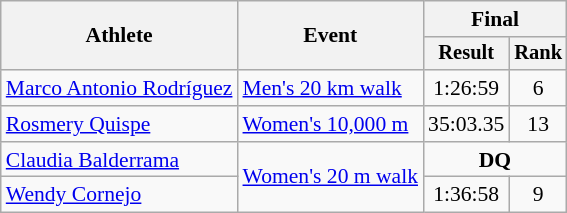<table class=wikitable style="font-size:90%">
<tr>
<th rowspan="2">Athlete</th>
<th rowspan="2">Event</th>
<th colspan="2">Final</th>
</tr>
<tr style="font-size:95%">
<th>Result</th>
<th>Rank</th>
</tr>
<tr align=center>
<td align=left><a href='#'>Marco Antonio Rodríguez</a></td>
<td align=left><a href='#'>Men's 20 km walk</a></td>
<td>1:26:59</td>
<td>6</td>
</tr>
<tr align=center>
<td align=left><a href='#'>Rosmery Quispe</a></td>
<td align=left><a href='#'>Women's 10,000 m</a></td>
<td>35:03.35</td>
<td>13</td>
</tr>
<tr align=center>
<td align=left><a href='#'>Claudia Balderrama</a></td>
<td align=left rowspan=2><a href='#'>Women's 20 m walk</a></td>
<td colspan=2><strong>DQ</strong></td>
</tr>
<tr align=center>
<td align=left><a href='#'>Wendy Cornejo</a></td>
<td>1:36:58</td>
<td>9</td>
</tr>
</table>
